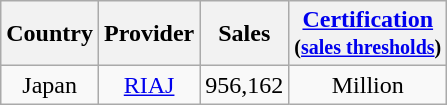<table class="wikitable" border="1">
<tr>
<th>Country</th>
<th>Provider</th>
<th>Sales</th>
<th><a href='#'>Certification</a><br><small>(<a href='#'>sales thresholds</a>)</small></th>
</tr>
<tr>
<td align="center">Japan</td>
<td align="center"><a href='#'>RIAJ</a></td>
<td align="center">956,162</td>
<td align="center">Million</td>
</tr>
</table>
